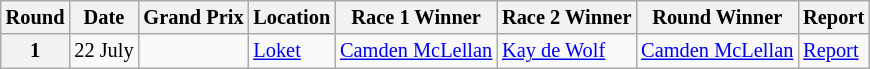<table class="wikitable" style="font-size: 85%;">
<tr>
<th>Round</th>
<th>Date</th>
<th>Grand Prix</th>
<th>Location</th>
<th>Race 1 Winner</th>
<th>Race 2 Winner</th>
<th>Round Winner</th>
<th>Report</th>
</tr>
<tr>
<th>1</th>
<td>22 July</td>
<td></td>
<td><a href='#'>Loket</a></td>
<td> <a href='#'>Camden McLellan</a></td>
<td> <a href='#'>Kay de Wolf</a></td>
<td> <a href='#'>Camden McLellan</a></td>
<td><a href='#'>Report</a></td>
</tr>
</table>
